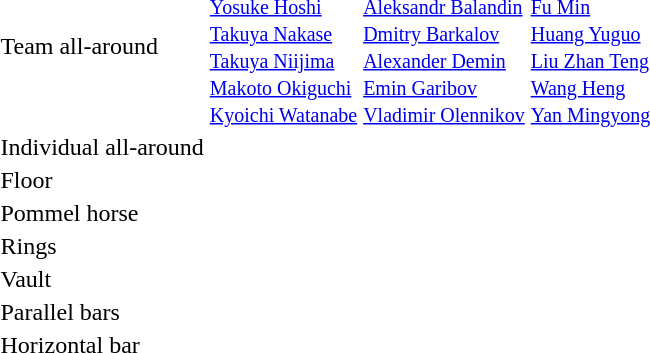<table>
<tr>
<td>Team all-around</td>
<td><br><small><a href='#'>Yosuke Hoshi</a><br><a href='#'>Takuya Nakase</a><br><a href='#'>Takuya Niijima</a><br><a href='#'>Makoto Okiguchi</a><br><a href='#'>Kyoichi Watanabe</a></small></td>
<td><br><small><a href='#'>Aleksandr Balandin</a><br><a href='#'>Dmitry Barkalov</a><br><a href='#'>Alexander Demin</a><br><a href='#'>Emin Garibov</a><br><a href='#'>Vladimir Olennikov</a></small></td>
<td><br><small><a href='#'>Fu Min</a><br><a href='#'>Huang Yuguo</a><br><a href='#'>Liu Zhan Teng</a><br><a href='#'>Wang Heng</a><br><a href='#'>Yan Mingyong</a></small></td>
</tr>
<tr>
<td>Individual all-around</td>
<td></td>
<td></td>
<td></td>
</tr>
<tr>
<td>Floor</td>
<td></td>
<td></td>
<td></td>
</tr>
<tr>
<td>Pommel horse</td>
<td></td>
<td></td>
<td></td>
</tr>
<tr>
<td>Rings</td>
<td></td>
<td></td>
<td></td>
</tr>
<tr>
<td>Vault</td>
<td></td>
<td></td>
<td></td>
</tr>
<tr>
<td>Parallel bars</td>
<td><br></td>
<td></td>
<td></td>
</tr>
<tr>
<td>Horizontal bar</td>
<td></td>
<td></td>
<td></td>
</tr>
</table>
